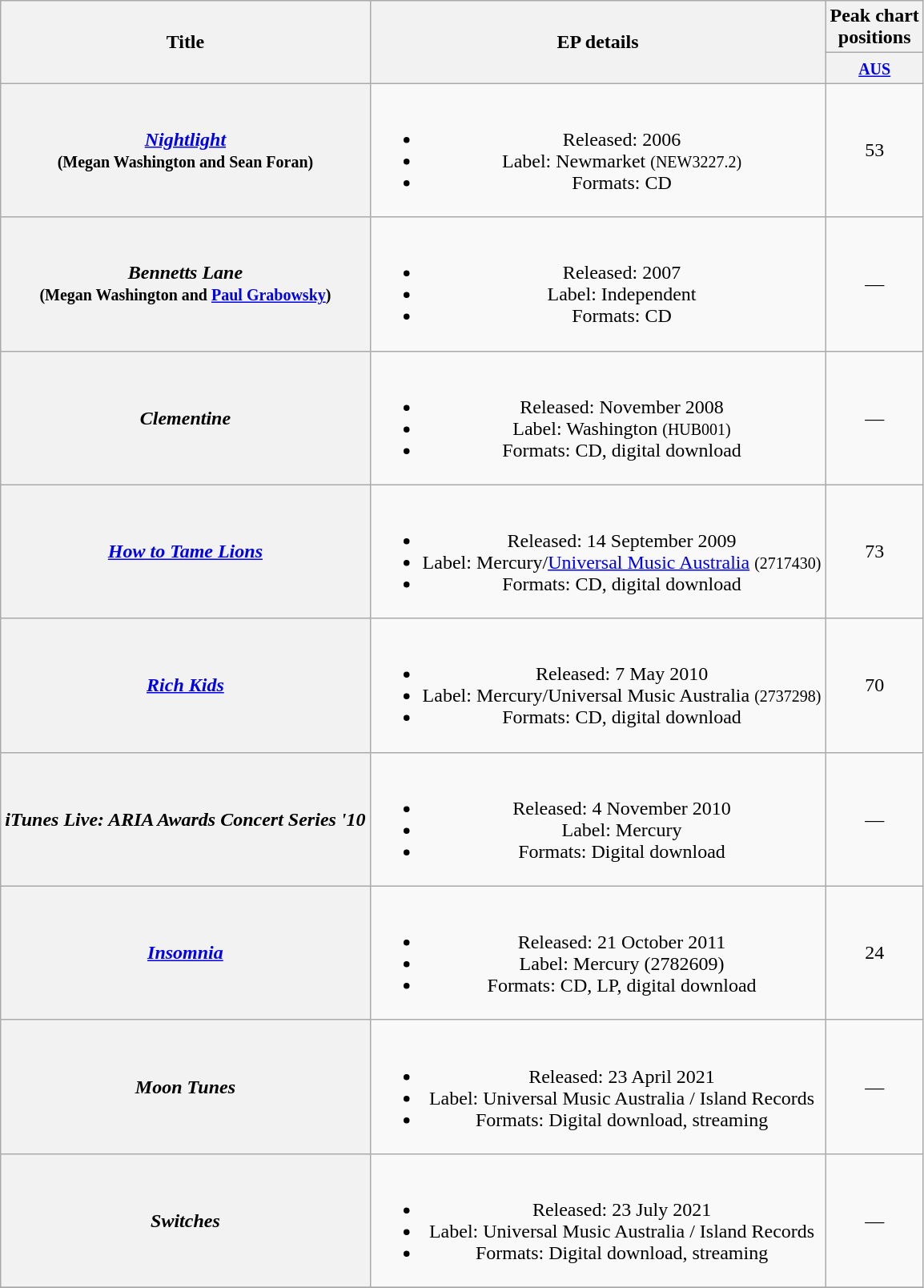<table class="wikitable plainrowheaders" style="text-align:center;" border="1">
<tr>
<th scope="col" rowspan="2">Title</th>
<th scope="col" rowspan="2">EP details</th>
<th scope="col" colspan="1">Peak chart<br>positions</th>
</tr>
<tr>
<th scope="col" style="text-align:center;"><small><a href='#'>AUS</a><br></small></th>
</tr>
<tr>
<th scope="row"><em><a href='#'>Nightlight</a></em><br><small>(Megan Washington and Sean Foran)</small></th>
<td><br><ul><li>Released: 2006</li><li>Label: Newmarket <small>(NEW3227.2)</small></li><li>Formats: CD</li></ul></td>
<td align="center">53</td>
</tr>
<tr>
<th scope="row"><em>Bennetts Lane</em><br><small>(Megan Washington and <a href='#'>Paul Grabowsky</a>)</small></th>
<td><br><ul><li>Released: 2007</li><li>Label: Independent</li><li>Formats: CD</li></ul></td>
<td align="center">—</td>
</tr>
<tr>
<th scope="row"><em>Clementine</em></th>
<td><br><ul><li>Released: November 2008</li><li>Label: Washington <small>(HUB001)</small></li><li>Formats: CD, digital download</li></ul></td>
<td align="center">—</td>
</tr>
<tr>
<th scope="row"><em><a href='#'>How to Tame Lions</a></em></th>
<td><br><ul><li>Released: 14 September 2009</li><li>Label: Mercury/<a href='#'>Universal Music Australia</a> <small>(2717430)</small></li><li>Formats: CD, digital download</li></ul></td>
<td align="center">73</td>
</tr>
<tr>
<th scope="row"><em><a href='#'>Rich Kids</a></em></th>
<td><br><ul><li>Released: 7 May 2010</li><li>Label: Mercury/Universal Music Australia <small>(2737298)</small></li><li>Formats: CD, digital download</li></ul></td>
<td align="center">70</td>
</tr>
<tr>
<th scope="row"><em>iTunes Live: ARIA Awards Concert Series '10</em></th>
<td><br><ul><li>Released: 4 November 2010</li><li>Label: Mercury</li><li>Formats: Digital download</li></ul></td>
<td align="center">—</td>
</tr>
<tr>
<th scope="row"><em><a href='#'>Insomnia</a></em></th>
<td><br><ul><li>Released: 21 October 2011</li><li>Label: Mercury (2782609)</li><li>Formats: CD, LP, digital download</li></ul></td>
<td align="center">24</td>
</tr>
<tr>
<th scope="row"><em>Moon Tunes</em></th>
<td><br><ul><li>Released: 23 April 2021</li><li>Label: Universal Music Australia / Island Records</li><li>Formats: Digital download, streaming</li></ul></td>
<td align="center">—</td>
</tr>
<tr>
<th scope="row"><em>Switches</em></th>
<td><br><ul><li>Released: 23 July 2021</li><li>Label: Universal Music Australia / Island Records</li><li>Formats: Digital download, streaming</li></ul></td>
<td align="center">—</td>
</tr>
<tr>
</tr>
</table>
